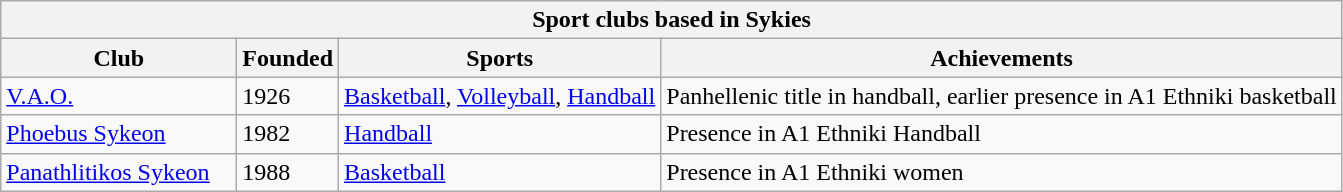<table class="wikitable">
<tr>
<th colspan="4">Sport clubs based in Sykies</th>
</tr>
<tr>
<th width="150">Club</th>
<th>Founded</th>
<th>Sports</th>
<th>Achievements</th>
</tr>
<tr>
<td><a href='#'>V.A.O.</a></td>
<td>1926</td>
<td><a href='#'>Basketball</a>, <a href='#'>Volleyball</a>, <a href='#'>Handball</a></td>
<td>Panhellenic title in handball, earlier presence in A1 Ethniki basketball</td>
</tr>
<tr>
<td><a href='#'>Phoebus Sykeon</a></td>
<td>1982</td>
<td><a href='#'>Handball</a></td>
<td>Presence in A1 Ethniki Handball</td>
</tr>
<tr>
<td><a href='#'>Panathlitikos Sykeon</a></td>
<td>1988</td>
<td><a href='#'>Basketball</a></td>
<td>Presence in A1 Ethniki women</td>
</tr>
</table>
